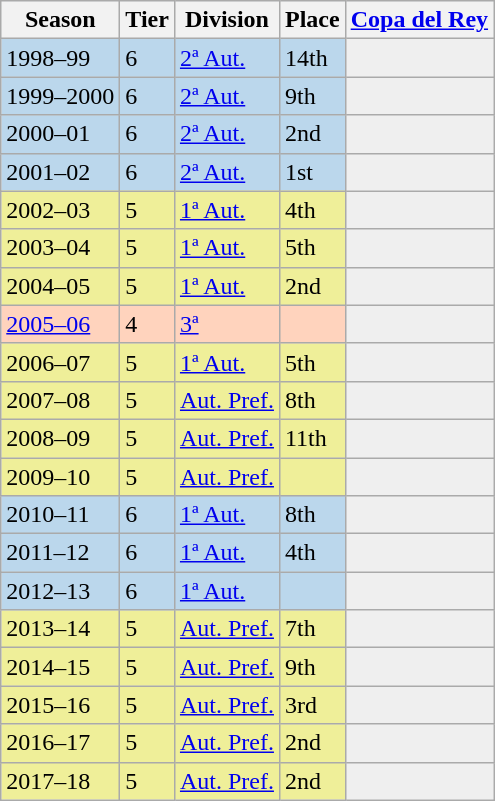<table class="wikitable">
<tr style="background:#f0f6fa;">
<th>Season</th>
<th>Tier</th>
<th>Division</th>
<th>Place</th>
<th><a href='#'>Copa del Rey</a></th>
</tr>
<tr>
<td style="background:#BBD7EC;">1998–99</td>
<td style="background:#BBD7EC;">6</td>
<td style="background:#BBD7EC;"><a href='#'>2ª Aut.</a></td>
<td style="background:#BBD7EC;">14th</td>
<th style="background:#efefef;"></th>
</tr>
<tr>
<td style="background:#BBD7EC;">1999–2000</td>
<td style="background:#BBD7EC;">6</td>
<td style="background:#BBD7EC;"><a href='#'>2ª Aut.</a></td>
<td style="background:#BBD7EC;">9th</td>
<th style="background:#efefef;"></th>
</tr>
<tr>
<td style="background:#BBD7EC;">2000–01</td>
<td style="background:#BBD7EC;">6</td>
<td style="background:#BBD7EC;"><a href='#'>2ª Aut.</a></td>
<td style="background:#BBD7EC;">2nd</td>
<th style="background:#efefef;"></th>
</tr>
<tr>
<td style="background:#BBD7EC;">2001–02</td>
<td style="background:#BBD7EC;">6</td>
<td style="background:#BBD7EC;"><a href='#'>2ª Aut.</a></td>
<td style="background:#BBD7EC;">1st</td>
<th style="background:#efefef;"></th>
</tr>
<tr>
<td style="background:#EFEF99;">2002–03</td>
<td style="background:#EFEF99;">5</td>
<td style="background:#EFEF99;"><a href='#'>1ª Aut.</a></td>
<td style="background:#EFEF99;">4th</td>
<th style="background:#efefef;"></th>
</tr>
<tr>
<td style="background:#EFEF99;">2003–04</td>
<td style="background:#EFEF99;">5</td>
<td style="background:#EFEF99;"><a href='#'>1ª Aut.</a></td>
<td style="background:#EFEF99;">5th</td>
<th style="background:#efefef;"></th>
</tr>
<tr>
<td style="background:#EFEF99;">2004–05</td>
<td style="background:#EFEF99;">5</td>
<td style="background:#EFEF99;"><a href='#'>1ª Aut.</a></td>
<td style="background:#EFEF99;">2nd</td>
<th style="background:#efefef;"></th>
</tr>
<tr>
<td style="background:#FFD3BD;"><a href='#'>2005–06</a></td>
<td style="background:#FFD3BD;">4</td>
<td style="background:#FFD3BD;"><a href='#'>3ª</a></td>
<td style="background:#FFD3BD;"></td>
<td style="background:#efefef;"></td>
</tr>
<tr>
<td style="background:#EFEF99;">2006–07</td>
<td style="background:#EFEF99;">5</td>
<td style="background:#EFEF99;"><a href='#'>1ª Aut.</a></td>
<td style="background:#EFEF99;">5th</td>
<th style="background:#efefef;"></th>
</tr>
<tr>
<td style="background:#EFEF99;">2007–08</td>
<td style="background:#EFEF99;">5</td>
<td style="background:#EFEF99;"><a href='#'>Aut. Pref.</a></td>
<td style="background:#EFEF99;">8th</td>
<th style="background:#efefef;"></th>
</tr>
<tr>
<td style="background:#EFEF99;">2008–09</td>
<td style="background:#EFEF99;">5</td>
<td style="background:#EFEF99;"><a href='#'>Aut. Pref.</a></td>
<td style="background:#EFEF99;">11th</td>
<th style="background:#efefef;"></th>
</tr>
<tr>
<td style="background:#EFEF99;">2009–10</td>
<td style="background:#EFEF99;">5</td>
<td style="background:#EFEF99;"><a href='#'>Aut. Pref.</a></td>
<td style="background:#EFEF99;"></td>
<th style="background:#efefef;"></th>
</tr>
<tr>
<td style="background:#BBD7EC;">2010–11</td>
<td style="background:#BBD7EC;">6</td>
<td style="background:#BBD7EC;"><a href='#'>1ª Aut.</a></td>
<td style="background:#BBD7EC;">8th</td>
<th style="background:#efefef;"></th>
</tr>
<tr>
<td style="background:#BBD7EC;">2011–12</td>
<td style="background:#BBD7EC;">6</td>
<td style="background:#BBD7EC;"><a href='#'>1ª Aut.</a></td>
<td style="background:#BBD7EC;">4th</td>
<th style="background:#efefef;"></th>
</tr>
<tr>
<td style="background:#BBD7EC;">2012–13</td>
<td style="background:#BBD7EC;">6</td>
<td style="background:#BBD7EC;"><a href='#'>1ª Aut.</a></td>
<td style="background:#BBD7EC;"></td>
<th style="background:#efefef;"></th>
</tr>
<tr>
<td style="background:#EFEF99;">2013–14</td>
<td style="background:#EFEF99;">5</td>
<td style="background:#EFEF99;"><a href='#'>Aut. Pref.</a></td>
<td style="background:#EFEF99;">7th</td>
<th style="background:#efefef;"></th>
</tr>
<tr>
<td style="background:#EFEF99;">2014–15</td>
<td style="background:#EFEF99;">5</td>
<td style="background:#EFEF99;"><a href='#'>Aut. Pref.</a></td>
<td style="background:#EFEF99;">9th</td>
<th style="background:#efefef;"></th>
</tr>
<tr>
<td style="background:#EFEF99;">2015–16</td>
<td style="background:#EFEF99;">5</td>
<td style="background:#EFEF99;"><a href='#'>Aut. Pref.</a></td>
<td style="background:#EFEF99;">3rd</td>
<th style="background:#efefef;"></th>
</tr>
<tr>
<td style="background:#EFEF99;">2016–17</td>
<td style="background:#EFEF99;">5</td>
<td style="background:#EFEF99;"><a href='#'>Aut. Pref.</a></td>
<td style="background:#EFEF99;">2nd</td>
<th style="background:#efefef;"></th>
</tr>
<tr>
<td style="background:#EFEF99;">2017–18</td>
<td style="background:#EFEF99;">5</td>
<td style="background:#EFEF99;"><a href='#'>Aut. Pref.</a></td>
<td style="background:#EFEF99;">2nd</td>
<th style="background:#efefef;"></th>
</tr>
</table>
